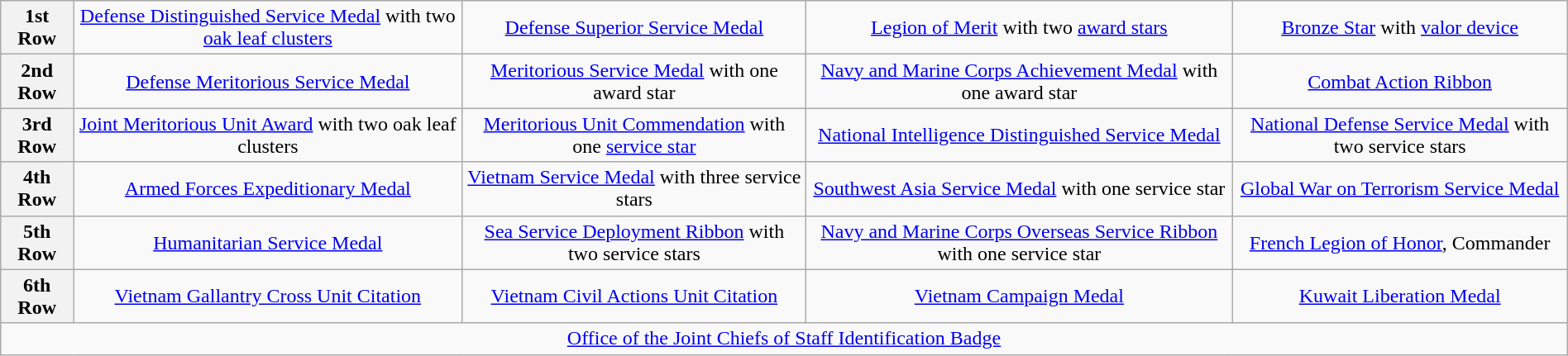<table class="wikitable" style="margin:1em auto; text-align:center;">
<tr>
<th>1st Row</th>
<td><a href='#'>Defense Distinguished Service Medal</a> with two <a href='#'>oak leaf clusters</a></td>
<td><a href='#'>Defense Superior Service Medal</a></td>
<td><a href='#'>Legion of Merit</a> with two <a href='#'>award stars</a></td>
<td><a href='#'>Bronze Star</a> with <a href='#'>valor device</a></td>
</tr>
<tr>
<th>2nd Row</th>
<td><a href='#'>Defense Meritorious Service Medal</a></td>
<td><a href='#'>Meritorious Service Medal</a> with one award star</td>
<td><a href='#'>Navy and Marine Corps Achievement Medal</a> with one award star</td>
<td><a href='#'>Combat Action Ribbon</a></td>
</tr>
<tr>
<th>3rd Row</th>
<td><a href='#'>Joint Meritorious Unit Award</a> with two oak leaf clusters</td>
<td><a href='#'>Meritorious Unit Commendation</a> with one <a href='#'>service star</a></td>
<td><a href='#'>National Intelligence Distinguished Service Medal</a></td>
<td><a href='#'>National Defense Service Medal</a> with two service stars</td>
</tr>
<tr>
<th>4th Row</th>
<td><a href='#'>Armed Forces Expeditionary Medal</a></td>
<td><a href='#'>Vietnam Service Medal</a> with three service stars</td>
<td><a href='#'>Southwest Asia Service Medal</a> with one service star</td>
<td><a href='#'>Global War on Terrorism Service Medal</a></td>
</tr>
<tr>
<th>5th Row</th>
<td><a href='#'>Humanitarian Service Medal</a></td>
<td><a href='#'>Sea Service Deployment Ribbon</a> with two service stars</td>
<td><a href='#'>Navy and Marine Corps Overseas Service Ribbon</a> with one service star</td>
<td><a href='#'>French Legion of Honor</a>, Commander</td>
</tr>
<tr>
<th>6th Row</th>
<td><a href='#'>Vietnam Gallantry Cross Unit Citation</a></td>
<td><a href='#'>Vietnam Civil Actions Unit Citation</a></td>
<td><a href='#'>Vietnam Campaign Medal</a></td>
<td><a href='#'>Kuwait Liberation Medal</a></td>
</tr>
<tr>
<td colspan="5"><a href='#'>Office of the Joint Chiefs of Staff Identification Badge</a></td>
</tr>
</table>
